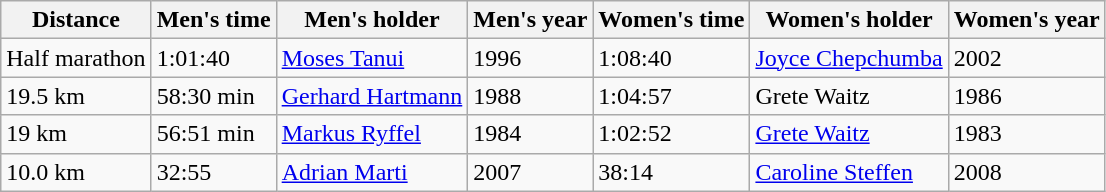<table class=wikitable>
<tr>
<th>Distance</th>
<th>Men's time</th>
<th>Men's holder</th>
<th>Men's year</th>
<th>Women's time</th>
<th>Women's holder</th>
<th>Women's year</th>
</tr>
<tr>
<td>Half marathon</td>
<td>1:01:40</td>
<td><a href='#'>Moses Tanui</a></td>
<td>1996</td>
<td>1:08:40</td>
<td><a href='#'>Joyce Chepchumba</a></td>
<td>2002</td>
</tr>
<tr>
<td>19.5 km</td>
<td>58:30 min</td>
<td><a href='#'>Gerhard Hartmann</a></td>
<td>1988</td>
<td>1:04:57</td>
<td>Grete Waitz</td>
<td>1986</td>
</tr>
<tr>
<td>19 km</td>
<td>56:51 min</td>
<td><a href='#'>Markus Ryffel</a></td>
<td>1984</td>
<td>1:02:52</td>
<td><a href='#'>Grete Waitz</a></td>
<td>1983</td>
</tr>
<tr>
<td>10.0 km</td>
<td>32:55</td>
<td><a href='#'>Adrian Marti</a></td>
<td>2007</td>
<td>38:14</td>
<td><a href='#'>Caroline Steffen</a></td>
<td>2008</td>
</tr>
</table>
